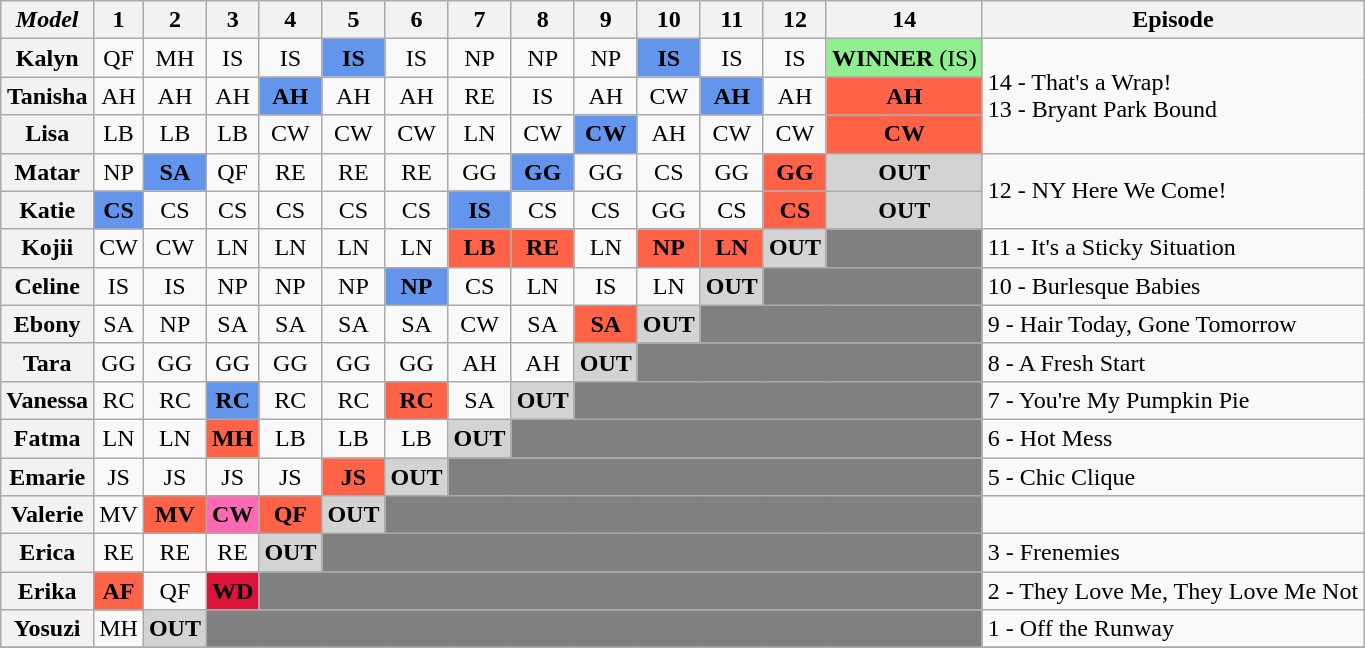<table class="wikitable" style="text-align:center">
<tr>
<th><strong><em>Model</em></strong></th>
<th>1</th>
<th>2</th>
<th>3</th>
<th>4</th>
<th>5</th>
<th>6</th>
<th>7</th>
<th>8</th>
<th>9</th>
<th>10 </th>
<th>11</th>
<th>12</th>
<th>14</th>
<th>Episode</th>
</tr>
<tr>
<th>Kalyn</th>
<td>QF</td>
<td>MH</td>
<td>IS</td>
<td>IS</td>
<td style="background:cornflowerblue;"><strong>IS</strong></td>
<td>IS</td>
<td>NP</td>
<td>NP</td>
<td>NP</td>
<td style="background:cornflowerblue;"><strong>IS</strong></td>
<td>IS</td>
<td>IS</td>
<td bgcolor="lightgreen"><strong>WINNER</strong> (IS)</td>
<td style="text-align:left" rowspan="3">14 - That's a Wrap!<br>13 - Bryant Park Bound</td>
</tr>
<tr>
<th>Tanisha</th>
<td>AH</td>
<td>AH</td>
<td>AH</td>
<td style="background:cornflowerblue;"><strong>AH</strong></td>
<td>AH</td>
<td>AH</td>
<td>RE</td>
<td>IS</td>
<td>AH</td>
<td>CW</td>
<td style="background:cornflowerblue;"><strong>AH</strong></td>
<td>AH</td>
<td bgcolor="tomato"><strong>AH</strong></td>
</tr>
<tr>
<th>Lisa</th>
<td>LB</td>
<td>LB</td>
<td>LB</td>
<td>CW</td>
<td>CW</td>
<td>CW</td>
<td>LN</td>
<td>CW</td>
<td style="background:cornflowerblue;"><strong>CW</strong></td>
<td>AH</td>
<td>CW</td>
<td>CW</td>
<td bgcolor="tomato"><strong>CW</strong></td>
</tr>
<tr>
<th>Matar</th>
<td>NP</td>
<td style="background:cornflowerblue;"><strong>SA</strong></td>
<td>QF</td>
<td>RE</td>
<td>RE</td>
<td>RE</td>
<td>GG</td>
<td style="background:cornflowerblue;"><strong>GG</strong></td>
<td>GG</td>
<td>CS</td>
<td>GG</td>
<td style="background:tomato;"><strong>GG</strong></td>
<td bgcolor="lightgrey"><strong>OUT</strong></td>
<td style="text-align:left" rowspan="2">12 - NY Here We Come!</td>
</tr>
<tr>
<th>Katie</th>
<td style="background:cornflowerblue;"><strong>CS</strong></td>
<td>CS</td>
<td>CS</td>
<td>CS</td>
<td>CS</td>
<td>CS</td>
<td style="background:cornflowerblue;"><strong>IS</strong></td>
<td>CS</td>
<td>CS</td>
<td>GG</td>
<td>CS</td>
<td style="background:tomato;"><strong>CS</strong></td>
<td bgcolor="lightgrey"><strong>OUT</strong></td>
</tr>
<tr>
<th>Kojii</th>
<td>CW</td>
<td>CW</td>
<td>LN</td>
<td>LN</td>
<td>LN</td>
<td>LN</td>
<td style="background:tomato;"><strong>LB</strong></td>
<td style="background:tomato;"><strong>RE</strong></td>
<td>LN</td>
<td style="background:tomato;"><strong>NP</strong></td>
<td style="background:tomato;"><strong>LN</strong></td>
<td bgcolor="lightgrey"><strong>OUT</strong></td>
<td style="background:gray;" colspan="1"></td>
<td style="text-align:left">11 - It's a Sticky Situation</td>
</tr>
<tr>
<th>Celine</th>
<td>IS</td>
<td>IS</td>
<td>NP</td>
<td>NP</td>
<td>NP</td>
<td style="background:cornflowerblue;"><strong>NP</strong></td>
<td>CS</td>
<td>LN</td>
<td>IS</td>
<td>LN</td>
<td bgcolor="lightgrey"><strong>OUT</strong></td>
<td style="background:gray;" colspan="2"></td>
<td style="text-align:left">10 - Burlesque Babies</td>
</tr>
<tr>
<th>Ebony</th>
<td>SA</td>
<td>NP</td>
<td>SA</td>
<td>SA</td>
<td>SA</td>
<td>SA</td>
<td>CW</td>
<td>SA</td>
<td style="background:tomato;"><strong>SA</strong></td>
<td bgcolor="lightgrey"><strong>OUT</strong></td>
<td style="background:gray;" colspan="3"></td>
<td style="text-align:left">9 - Hair Today, Gone Tomorrow</td>
</tr>
<tr>
<th>Tara</th>
<td>GG</td>
<td>GG</td>
<td>GG</td>
<td>GG</td>
<td>GG</td>
<td>GG</td>
<td>AH</td>
<td>AH</td>
<td bgcolor="lightgrey"><strong>OUT</strong></td>
<td style="background:gray;" colspan="4"></td>
<td style="text-align:left">8 - A Fresh Start</td>
</tr>
<tr>
<th>Vanessa</th>
<td>RC</td>
<td>RC</td>
<td style="background:cornflowerblue;"><strong>RC</strong></td>
<td>RC</td>
<td>RC</td>
<td style="background:tomato;"><strong>RC</strong></td>
<td>SA</td>
<td bgcolor="lightgrey"><strong>OUT</strong></td>
<td style="background:gray;" colspan="5"></td>
<td style="text-align:left">7 - You're My Pumpkin Pie</td>
</tr>
<tr>
<th>Fatma</th>
<td>LN</td>
<td>LN</td>
<td style="background:tomato;"><strong>MH</strong></td>
<td>LB</td>
<td>LB</td>
<td>LB</td>
<td bgcolor="lightgrey"><strong>OUT</strong></td>
<td style="background:gray;" colspan="6"></td>
<td style="text-align:left">6 - Hot Mess</td>
</tr>
<tr>
<th>Emarie</th>
<td>JS</td>
<td>JS</td>
<td>JS</td>
<td>JS</td>
<td style="background:tomato;"><strong>JS</strong></td>
<td bgcolor="lightgrey"><strong>OUT</strong></td>
<td style="background:gray;" colspan="7"></td>
<td style="text-align:left">5 - Chic Clique</td>
</tr>
<tr>
<th>Valerie</th>
<td>MV</td>
<td style="background:tomato;"><strong>MV</strong></td>
<td bgcolor="hotpink"><strong>CW</strong></td>
<td style="background:tomato;"><strong>QF</strong></td>
<td bgcolor="lightgrey"><strong>OUT</strong></td>
<td style="background:gray;" colspan="8"></td>
<td style="text-align:left"></td>
</tr>
<tr>
<th>Erica</th>
<td>RE</td>
<td>RE</td>
<td>RE</td>
<td bgcolor="lightgrey"><strong>OUT</strong></td>
<td style="background:gray;" colspan="9"></td>
<td style="text-align:left">3 - Frenemies</td>
</tr>
<tr>
<th>Erika</th>
<td style="background:tomato;"><strong>AF</strong></td>
<td>QF</td>
<td bgcolor="crimson"><strong>WD</strong></td>
<td style="background:gray;" colspan="10"></td>
<td style="text-align:left">2 - They Love Me, They Love Me Not</td>
</tr>
<tr>
<th>Yosuzi</th>
<td>MH</td>
<td style="background:lightgrey;"><strong>OUT</strong></td>
<td style="background:gray;" colspan="11"></td>
<td style="text-align:left">1 - Off the Runway</td>
</tr>
<tr>
</tr>
</table>
